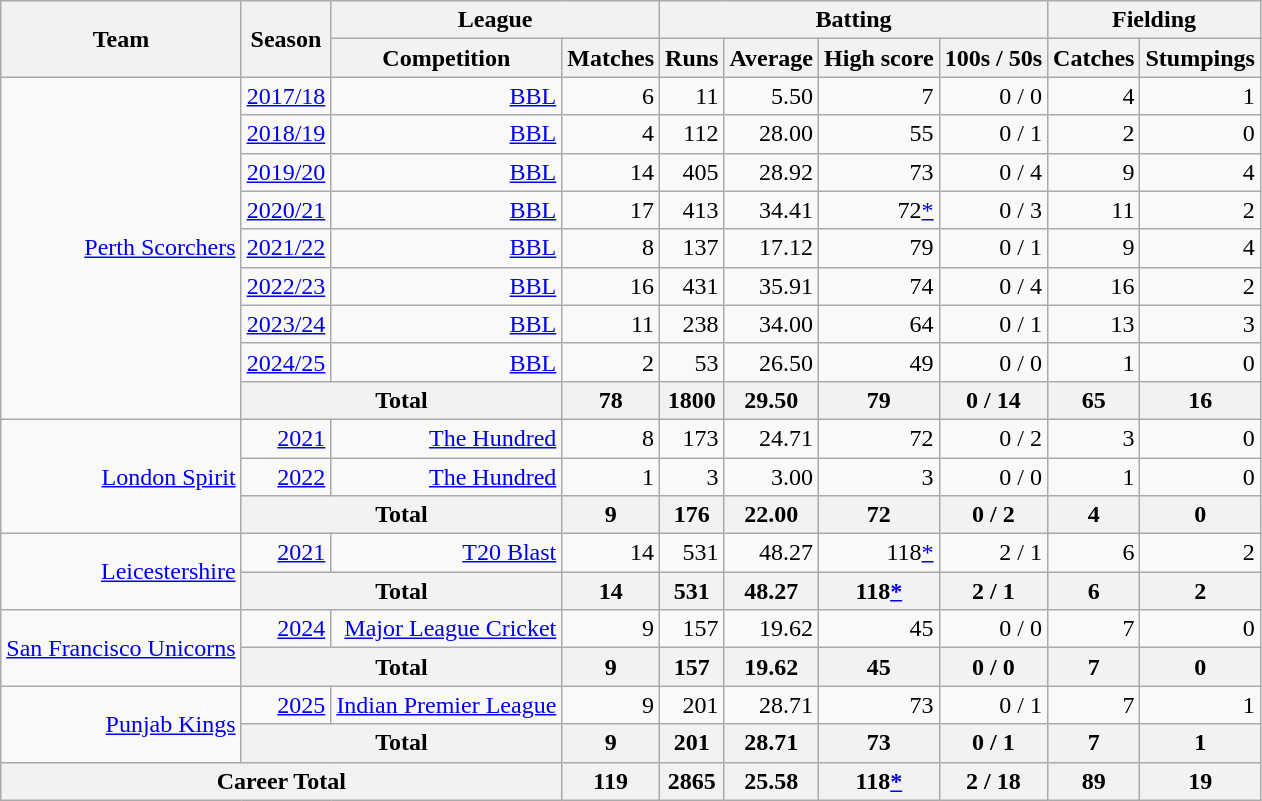<table class="wikitable" style="text-align:right;">
<tr>
<th rowspan="2">Team</th>
<th rowspan="2">Season</th>
<th colspan="2">League</th>
<th colspan="4">Batting</th>
<th colspan="2">Fielding</th>
</tr>
<tr>
<th>Competition</th>
<th>Matches</th>
<th>Runs</th>
<th>Average</th>
<th>High score</th>
<th>100s / 50s</th>
<th>Catches</th>
<th>Stumpings</th>
</tr>
<tr>
<td rowspan="9"><a href='#'>Perth Scorchers</a></td>
<td><a href='#'>2017/18</a></td>
<td><a href='#'>BBL</a></td>
<td>6</td>
<td>11</td>
<td>5.50</td>
<td>7</td>
<td>0 / 0</td>
<td>4</td>
<td>1</td>
</tr>
<tr>
<td><a href='#'>2018/19</a></td>
<td><a href='#'>BBL</a></td>
<td>4</td>
<td>112</td>
<td>28.00</td>
<td>55</td>
<td>0 / 1</td>
<td>2</td>
<td>0</td>
</tr>
<tr>
<td><a href='#'>2019/20</a></td>
<td><a href='#'>BBL</a></td>
<td>14</td>
<td>405</td>
<td>28.92</td>
<td>73</td>
<td>0 / 4</td>
<td>9</td>
<td>4</td>
</tr>
<tr>
<td><a href='#'>2020/21</a></td>
<td><a href='#'>BBL</a></td>
<td>17</td>
<td>413</td>
<td>34.41</td>
<td>72<a href='#'>*</a></td>
<td>0 / 3</td>
<td>11</td>
<td>2</td>
</tr>
<tr>
<td><a href='#'>2021/22</a></td>
<td><a href='#'>BBL</a></td>
<td>8</td>
<td>137</td>
<td>17.12</td>
<td>79</td>
<td>0 / 1</td>
<td>9</td>
<td>4</td>
</tr>
<tr>
<td><a href='#'>2022/23</a></td>
<td><a href='#'>BBL</a></td>
<td>16</td>
<td>431</td>
<td>35.91</td>
<td>74</td>
<td>0 / 4</td>
<td>16</td>
<td>2</td>
</tr>
<tr>
<td><a href='#'>2023/24</a></td>
<td><a href='#'>BBL</a></td>
<td>11</td>
<td>238</td>
<td>34.00</td>
<td>64</td>
<td>0 / 1</td>
<td>13</td>
<td>3</td>
</tr>
<tr>
<td><a href='#'>2024/25</a></td>
<td><a href='#'>BBL</a></td>
<td>2</td>
<td>53</td>
<td>26.50</td>
<td>49</td>
<td>0 / 0</td>
<td>1</td>
<td>0</td>
</tr>
<tr>
<th colspan="2">Total</th>
<th>78</th>
<th>1800</th>
<th>29.50</th>
<th>79</th>
<th>0 / 14</th>
<th>65</th>
<th>16</th>
</tr>
<tr>
<td rowspan="3"><a href='#'>London Spirit</a></td>
<td><a href='#'>2021</a></td>
<td><a href='#'>The Hundred</a></td>
<td>8</td>
<td>173</td>
<td>24.71</td>
<td>72</td>
<td>0 / 2</td>
<td>3</td>
<td>0</td>
</tr>
<tr>
<td><a href='#'>2022</a></td>
<td><a href='#'>The Hundred</a></td>
<td>1</td>
<td>3</td>
<td>3.00</td>
<td>3</td>
<td>0 / 0</td>
<td>1</td>
<td>0</td>
</tr>
<tr>
<th colspan="2">Total</th>
<th>9</th>
<th>176</th>
<th>22.00</th>
<th>72</th>
<th>0 / 2</th>
<th>4</th>
<th>0</th>
</tr>
<tr>
<td rowspan="2"><a href='#'>Leicestershire</a></td>
<td><a href='#'>2021</a></td>
<td><a href='#'>T20 Blast</a></td>
<td>14</td>
<td>531</td>
<td>48.27</td>
<td>118<a href='#'>*</a></td>
<td>2 / 1</td>
<td>6</td>
<td>2</td>
</tr>
<tr>
<th colspan="2">Total</th>
<th>14</th>
<th>531</th>
<th>48.27</th>
<th>118<a href='#'>*</a></th>
<th>2 / 1</th>
<th>6</th>
<th>2</th>
</tr>
<tr>
<td rowspan="2"><a href='#'>San Francisco Unicorns</a></td>
<td><a href='#'>2024</a></td>
<td><a href='#'>Major League Cricket</a></td>
<td>9</td>
<td>157</td>
<td>19.62</td>
<td>45</td>
<td>0 / 0</td>
<td>7</td>
<td>0</td>
</tr>
<tr>
<th colspan="2">Total</th>
<th>9</th>
<th>157</th>
<th>19.62</th>
<th>45</th>
<th>0 / 0</th>
<th>7</th>
<th>0</th>
</tr>
<tr>
<td rowspan="2"><a href='#'>Punjab Kings</a></td>
<td><a href='#'>2025</a></td>
<td><a href='#'>Indian Premier League</a></td>
<td>9</td>
<td>201</td>
<td>28.71</td>
<td>73</td>
<td>0 / 1</td>
<td>7</td>
<td>1</td>
</tr>
<tr>
<th colspan="2">Total</th>
<th>9</th>
<th>201</th>
<th>28.71</th>
<th>73</th>
<th>0 / 1</th>
<th>7</th>
<th>1</th>
</tr>
<tr>
<th colspan="3">Career Total</th>
<th>119</th>
<th>2865</th>
<th>25.58</th>
<th>118<a href='#'>*</a></th>
<th>2 / 18</th>
<th>89</th>
<th>19</th>
</tr>
</table>
